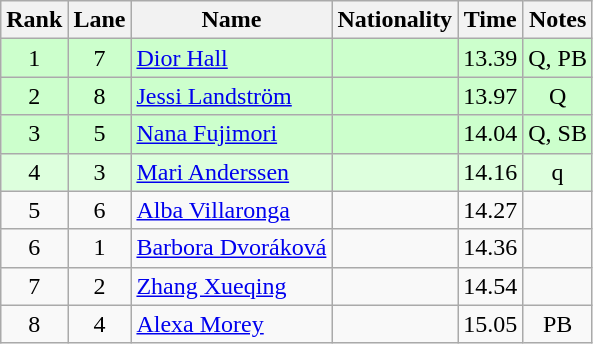<table class="wikitable sortable" style="text-align:center">
<tr>
<th>Rank</th>
<th>Lane</th>
<th>Name</th>
<th>Nationality</th>
<th>Time</th>
<th>Notes</th>
</tr>
<tr bgcolor=ccffcc>
<td>1</td>
<td>7</td>
<td align=left><a href='#'>Dior Hall</a></td>
<td align=left></td>
<td>13.39</td>
<td>Q, PB</td>
</tr>
<tr bgcolor=ccffcc>
<td>2</td>
<td>8</td>
<td align=left><a href='#'>Jessi Landström</a></td>
<td align=left></td>
<td>13.97</td>
<td>Q</td>
</tr>
<tr bgcolor=ccffcc>
<td>3</td>
<td>5</td>
<td align=left><a href='#'>Nana Fujimori</a></td>
<td align=left></td>
<td>14.04</td>
<td>Q, SB</td>
</tr>
<tr bgcolor=ddffdd>
<td>4</td>
<td>3</td>
<td align=left><a href='#'>Mari Anderssen</a></td>
<td align=left></td>
<td>14.16</td>
<td>q</td>
</tr>
<tr>
<td>5</td>
<td>6</td>
<td align=left><a href='#'>Alba Villaronga</a></td>
<td align=left></td>
<td>14.27</td>
<td></td>
</tr>
<tr>
<td>6</td>
<td>1</td>
<td align=left><a href='#'>Barbora Dvoráková</a></td>
<td align=left></td>
<td>14.36</td>
<td></td>
</tr>
<tr>
<td>7</td>
<td>2</td>
<td align=left><a href='#'>Zhang Xueqing</a></td>
<td align=left></td>
<td>14.54</td>
<td></td>
</tr>
<tr>
<td>8</td>
<td>4</td>
<td align=left><a href='#'>Alexa Morey</a></td>
<td align=left></td>
<td>15.05</td>
<td>PB</td>
</tr>
</table>
